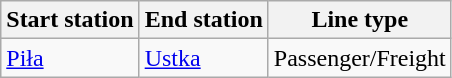<table class="wikitable">
<tr>
<th>Start station</th>
<th>End station</th>
<th>Line type</th>
</tr>
<tr>
<td><a href='#'>Piła</a></td>
<td><a href='#'>Ustka</a></td>
<td>Passenger/Freight</td>
</tr>
</table>
